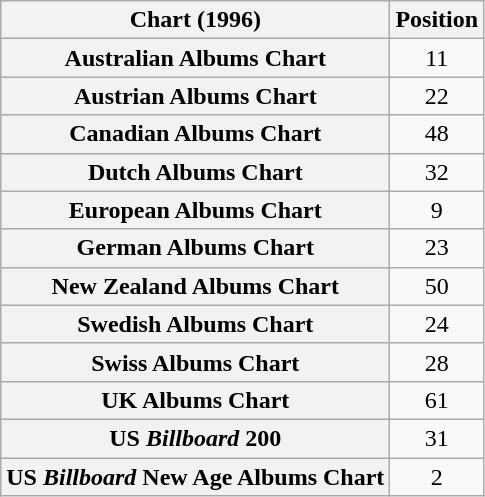<table class="wikitable plainrowheaders" style="text-align:center;">
<tr>
<th scope="column">Chart (1996)</th>
<th scope="column">Position</th>
</tr>
<tr>
<th scope="row">Australian Albums Chart</th>
<td>11</td>
</tr>
<tr>
<th scope="row">Austrian Albums Chart</th>
<td>22</td>
</tr>
<tr>
<th scope="row">Canadian Albums Chart</th>
<td>48</td>
</tr>
<tr>
<th scope="row">Dutch Albums Chart</th>
<td>32</td>
</tr>
<tr>
<th scope="row">European Albums Chart</th>
<td>9</td>
</tr>
<tr>
<th scope="row">German Albums Chart</th>
<td>23</td>
</tr>
<tr>
<th scope="row">New Zealand Albums Chart</th>
<td>50</td>
</tr>
<tr>
<th scope="row">Swedish Albums Chart</th>
<td>24</td>
</tr>
<tr>
<th scope="row">Swiss Albums Chart</th>
<td>28</td>
</tr>
<tr>
<th scope="row">UK Albums Chart</th>
<td>61</td>
</tr>
<tr>
<th scope="row">US <em>Billboard</em> 200</th>
<td>31</td>
</tr>
<tr>
<th scope="row">US <em>Billboard</em> New Age Albums Chart</th>
<td>2</td>
</tr>
</table>
